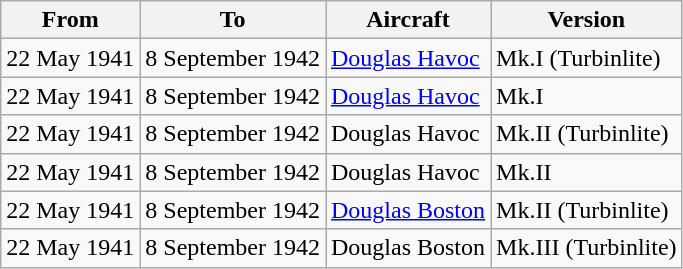<table class="wikitable">
<tr>
<th>From</th>
<th>To</th>
<th>Aircraft</th>
<th>Version</th>
</tr>
<tr>
<td>22 May 1941</td>
<td>8 September 1942</td>
<td><a href='#'>Douglas Havoc</a></td>
<td>Mk.I (Turbinlite)</td>
</tr>
<tr>
<td>22 May 1941</td>
<td>8 September 1942</td>
<td><a href='#'>Douglas Havoc</a></td>
<td>Mk.I</td>
</tr>
<tr>
<td>22 May 1941</td>
<td>8 September 1942</td>
<td>Douglas Havoc</td>
<td>Mk.II (Turbinlite)</td>
</tr>
<tr>
<td>22 May 1941</td>
<td>8 September 1942</td>
<td>Douglas Havoc</td>
<td>Mk.II</td>
</tr>
<tr>
<td>22 May 1941</td>
<td>8 September 1942</td>
<td><a href='#'>Douglas Boston</a></td>
<td>Mk.II (Turbinlite)</td>
</tr>
<tr>
<td>22 May 1941</td>
<td>8 September 1942</td>
<td>Douglas Boston</td>
<td>Mk.III (Turbinlite)</td>
</tr>
</table>
